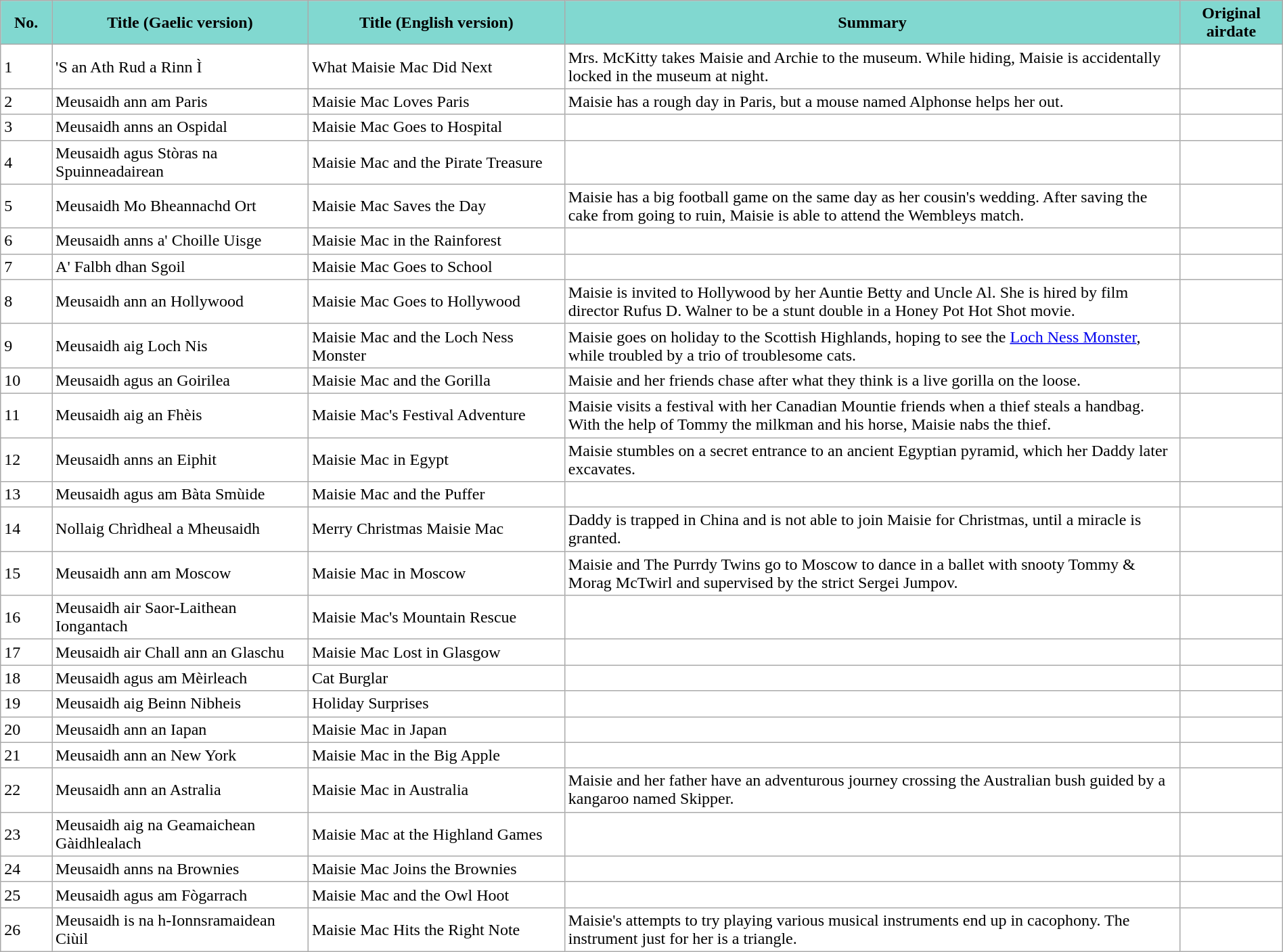<table class="wikitable plainrowheaders" style="width:100%; background:#fff;">
<tr>
<th style="background:#81D8D0; width:4%">No.</th>
<th style="background:#81D8D0; width:20%">Title (Gaelic version)</th>
<th style="background:#81D8D0; width:20%">Title (English version)</th>
<th style="background:#81D8D0">Summary</th>
<th style="background:#81D8D0; width:8%">Original airdate</th>
</tr>
<tr>
<td>1</td>
<td>'S an Ath Rud a Rinn Ì</td>
<td>What Maisie Mac Did Next</td>
<td>Mrs. McKitty takes Maisie and Archie to the museum. While hiding, Maisie is accidentally locked in the museum at night.</td>
<td></td>
</tr>
<tr>
<td>2</td>
<td>Meusaidh ann am Paris</td>
<td>Maisie Mac Loves Paris</td>
<td>Maisie has a rough day in Paris, but a mouse named Alphonse helps her out.</td>
<td></td>
</tr>
<tr>
<td>3</td>
<td>Meusaidh anns an Ospidal</td>
<td>Maisie Mac Goes to Hospital</td>
<td></td>
<td></td>
</tr>
<tr>
<td>4</td>
<td>Meusaidh agus Stòras na Spuinneadairean</td>
<td>Maisie Mac and the Pirate Treasure</td>
<td></td>
<td></td>
</tr>
<tr>
<td>5</td>
<td>Meusaidh Mo Bheannachd Ort</td>
<td>Maisie Mac Saves the Day</td>
<td>Maisie has a big football game on the same day as her cousin's wedding. After saving the cake from going to ruin, Maisie is able to attend the Wembleys match.</td>
<td></td>
</tr>
<tr>
<td>6</td>
<td>Meusaidh anns a' Choille Uisge</td>
<td>Maisie Mac in the Rainforest</td>
<td></td>
<td></td>
</tr>
<tr>
<td>7</td>
<td>A' Falbh dhan Sgoil</td>
<td>Maisie Mac Goes to School</td>
<td></td>
<td></td>
</tr>
<tr>
<td>8</td>
<td>Meusaidh ann an Hollywood</td>
<td>Maisie Mac Goes to Hollywood</td>
<td>Maisie is invited to Hollywood by her Auntie Betty and Uncle Al. She is hired by film director Rufus D. Walner to be a stunt double in a Honey Pot Hot Shot movie.</td>
<td></td>
</tr>
<tr>
<td>9</td>
<td>Meusaidh aig Loch Nis</td>
<td>Maisie Mac and the Loch Ness Monster</td>
<td>Maisie goes on holiday to the Scottish Highlands, hoping to see the <a href='#'>Loch Ness Monster</a>, while troubled by a trio of troublesome cats.</td>
<td></td>
</tr>
<tr>
<td>10</td>
<td>Meusaidh agus an Goirilea</td>
<td>Maisie Mac and the Gorilla</td>
<td>Maisie and her friends chase after what they think is a live gorilla on the loose.</td>
<td></td>
</tr>
<tr>
<td>11</td>
<td>Meusaidh aig an Fhèis</td>
<td>Maisie Mac's Festival Adventure</td>
<td>Maisie visits a festival with her Canadian Mountie friends when a thief steals a handbag. With the help of Tommy the milkman and his horse, Maisie nabs the thief.</td>
<td></td>
</tr>
<tr>
<td>12</td>
<td>Meusaidh anns an Eiphit</td>
<td>Maisie Mac in Egypt</td>
<td>Maisie stumbles on a secret entrance to an ancient Egyptian pyramid, which her Daddy later excavates.</td>
<td></td>
</tr>
<tr>
<td>13</td>
<td>Meusaidh agus am Bàta Smùide</td>
<td>Maisie Mac and the Puffer</td>
<td></td>
<td></td>
</tr>
<tr>
<td>14</td>
<td>Nollaig Chrìdheal a Mheusaidh</td>
<td>Merry Christmas Maisie Mac</td>
<td>Daddy is trapped in China and is not able to join Maisie for Christmas, until a miracle is granted.</td>
<td></td>
</tr>
<tr>
<td>15</td>
<td>Meusaidh ann am Moscow</td>
<td>Maisie Mac in Moscow</td>
<td>Maisie and The Purrdy Twins go to Moscow to dance in a ballet with snooty Tommy & Morag McTwirl and supervised by the strict Sergei Jumpov.</td>
<td></td>
</tr>
<tr>
<td>16</td>
<td>Meusaidh air Saor-Laithean Iongantach</td>
<td>Maisie Mac's Mountain Rescue</td>
<td></td>
<td></td>
</tr>
<tr>
<td>17</td>
<td>Meusaidh air Chall ann an Glaschu</td>
<td>Maisie Mac Lost in Glasgow</td>
<td></td>
<td></td>
</tr>
<tr>
<td>18</td>
<td>Meusaidh agus am Mèirleach</td>
<td>Cat Burglar</td>
<td></td>
<td></td>
</tr>
<tr>
<td>19</td>
<td>Meusaidh aig Beinn Nibheis</td>
<td>Holiday Surprises</td>
<td></td>
<td></td>
</tr>
<tr>
<td>20</td>
<td>Meusaidh ann an Iapan</td>
<td>Maisie Mac in Japan</td>
<td></td>
<td></td>
</tr>
<tr>
<td>21</td>
<td>Meusaidh ann an New York</td>
<td>Maisie Mac in the Big Apple</td>
<td></td>
<td></td>
</tr>
<tr>
<td>22</td>
<td>Meusaidh ann an Astralia</td>
<td>Maisie Mac in Australia</td>
<td>Maisie and her father have an adventurous journey crossing the Australian bush guided by a kangaroo named Skipper.</td>
<td></td>
</tr>
<tr>
<td>23</td>
<td>Meusaidh aig na Geamaichean Gàidhlealach</td>
<td>Maisie Mac at the Highland Games</td>
<td></td>
<td></td>
</tr>
<tr>
<td>24</td>
<td>Meusaidh anns na Brownies</td>
<td>Maisie Mac Joins the Brownies</td>
<td></td>
<td></td>
</tr>
<tr>
<td>25</td>
<td>Meusaidh agus am Fògarrach</td>
<td>Maisie Mac and the Owl Hoot</td>
<td></td>
<td></td>
</tr>
<tr>
<td>26</td>
<td>Meusaidh is na h-Ionnsramaidean Ciùil</td>
<td>Maisie Mac Hits the Right Note</td>
<td>Maisie's attempts to try playing various musical instruments end up in cacophony. The instrument just for her is a triangle.</td>
<td></td>
</tr>
</table>
